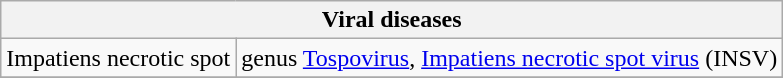<table class="wikitable" style="clear">
<tr>
<th colspan=2><strong>Viral diseases</strong><br></th>
</tr>
<tr>
<td>Impatiens necrotic spot</td>
<td>genus <a href='#'>Tospovirus</a>, <a href='#'>Impatiens necrotic spot virus</a> (INSV)</td>
</tr>
<tr>
</tr>
</table>
